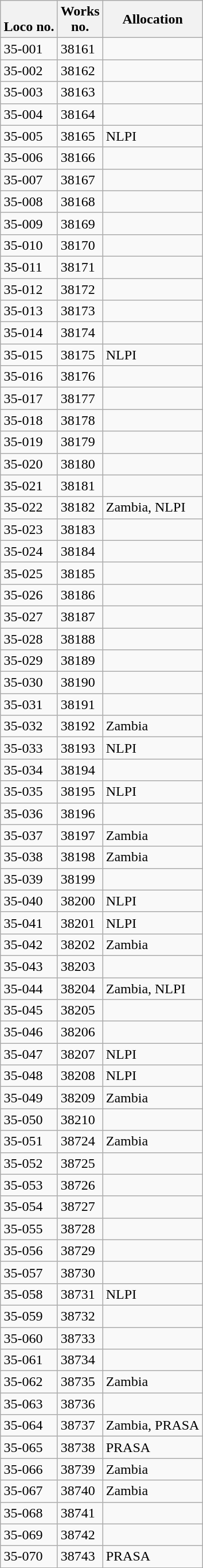<table class="wikitable collapsible collapsed sortable" style="margin:0.5em auto;">
<tr>
<th><br>Loco no.</th>
<th>Works<br>no.</th>
<th>Allocation</th>
</tr>
<tr>
<td>35-001</td>
<td>38161</td>
<td></td>
</tr>
<tr>
<td>35-002</td>
<td>38162</td>
<td></td>
</tr>
<tr>
<td>35-003</td>
<td>38163</td>
<td></td>
</tr>
<tr>
<td>35-004</td>
<td>38164</td>
<td></td>
</tr>
<tr>
<td>35-005</td>
<td>38165</td>
<td>NLPI</td>
</tr>
<tr>
<td>35-006</td>
<td>38166</td>
<td></td>
</tr>
<tr>
<td>35-007</td>
<td>38167</td>
<td></td>
</tr>
<tr>
<td>35-008</td>
<td>38168</td>
<td></td>
</tr>
<tr>
<td>35-009</td>
<td>38169</td>
<td></td>
</tr>
<tr>
<td>35-010</td>
<td>38170</td>
<td></td>
</tr>
<tr>
<td>35-011</td>
<td>38171</td>
<td></td>
</tr>
<tr>
<td>35-012</td>
<td>38172</td>
<td></td>
</tr>
<tr>
<td>35-013</td>
<td>38173</td>
<td></td>
</tr>
<tr>
<td>35-014</td>
<td>38174</td>
<td></td>
</tr>
<tr>
<td>35-015</td>
<td>38175</td>
<td>NLPI</td>
</tr>
<tr>
<td>35-016</td>
<td>38176</td>
<td></td>
</tr>
<tr>
<td>35-017</td>
<td>38177</td>
<td></td>
</tr>
<tr>
<td>35-018</td>
<td>38178</td>
<td></td>
</tr>
<tr>
<td>35-019</td>
<td>38179</td>
<td></td>
</tr>
<tr>
<td>35-020</td>
<td>38180</td>
<td></td>
</tr>
<tr>
<td>35-021</td>
<td>38181</td>
<td></td>
</tr>
<tr>
<td>35-022</td>
<td>38182</td>
<td>Zambia, NLPI</td>
</tr>
<tr>
<td>35-023</td>
<td>38183</td>
<td></td>
</tr>
<tr>
<td>35-024</td>
<td>38184</td>
<td></td>
</tr>
<tr>
<td>35-025</td>
<td>38185</td>
<td></td>
</tr>
<tr>
<td>35-026</td>
<td>38186</td>
<td></td>
</tr>
<tr>
<td>35-027</td>
<td>38187</td>
<td></td>
</tr>
<tr>
<td>35-028</td>
<td>38188</td>
<td></td>
</tr>
<tr>
<td>35-029</td>
<td>38189</td>
<td></td>
</tr>
<tr>
<td>35-030</td>
<td>38190</td>
<td></td>
</tr>
<tr>
<td>35-031</td>
<td>38191</td>
<td></td>
</tr>
<tr>
<td>35-032</td>
<td>38192</td>
<td>Zambia</td>
</tr>
<tr>
<td>35-033</td>
<td>38193</td>
<td>NLPI</td>
</tr>
<tr>
<td>35-034</td>
<td>38194</td>
<td></td>
</tr>
<tr>
<td>35-035</td>
<td>38195</td>
<td>NLPI</td>
</tr>
<tr>
<td>35-036</td>
<td>38196</td>
<td></td>
</tr>
<tr>
<td>35-037</td>
<td>38197</td>
<td>Zambia</td>
</tr>
<tr>
<td>35-038</td>
<td>38198</td>
<td>Zambia</td>
</tr>
<tr>
<td>35-039</td>
<td>38199</td>
<td></td>
</tr>
<tr>
<td>35-040</td>
<td>38200</td>
<td>NLPI</td>
</tr>
<tr>
<td>35-041</td>
<td>38201</td>
<td>NLPI</td>
</tr>
<tr>
<td>35-042</td>
<td>38202</td>
<td>Zambia</td>
</tr>
<tr>
<td>35-043</td>
<td>38203</td>
<td></td>
</tr>
<tr>
<td>35-044</td>
<td>38204</td>
<td>Zambia, NLPI</td>
</tr>
<tr>
<td>35-045</td>
<td>38205</td>
<td></td>
</tr>
<tr>
<td>35-046</td>
<td>38206</td>
<td></td>
</tr>
<tr>
<td>35-047</td>
<td>38207</td>
<td>NLPI</td>
</tr>
<tr>
<td>35-048</td>
<td>38208</td>
<td>NLPI</td>
</tr>
<tr>
<td>35-049</td>
<td>38209</td>
<td>Zambia</td>
</tr>
<tr>
<td>35-050</td>
<td>38210</td>
<td></td>
</tr>
<tr>
<td>35-051</td>
<td>38724</td>
<td>Zambia</td>
</tr>
<tr>
<td>35-052</td>
<td>38725</td>
<td></td>
</tr>
<tr>
<td>35-053</td>
<td>38726</td>
<td></td>
</tr>
<tr>
<td>35-054</td>
<td>38727</td>
<td></td>
</tr>
<tr>
<td>35-055</td>
<td>38728</td>
<td></td>
</tr>
<tr>
<td>35-056</td>
<td>38729</td>
<td></td>
</tr>
<tr>
<td>35-057</td>
<td>38730</td>
<td></td>
</tr>
<tr>
<td>35-058</td>
<td>38731</td>
<td>NLPI</td>
</tr>
<tr>
<td>35-059</td>
<td>38732</td>
<td></td>
</tr>
<tr>
<td>35-060</td>
<td>38733</td>
<td></td>
</tr>
<tr>
<td>35-061</td>
<td>38734</td>
<td></td>
</tr>
<tr>
<td>35-062</td>
<td>38735</td>
<td>Zambia</td>
</tr>
<tr>
<td>35-063</td>
<td>38736</td>
<td></td>
</tr>
<tr>
<td>35-064</td>
<td>38737</td>
<td>Zambia, PRASA</td>
</tr>
<tr>
<td>35-065</td>
<td>38738</td>
<td>PRASA</td>
</tr>
<tr>
<td>35-066</td>
<td>38739</td>
<td>Zambia</td>
</tr>
<tr>
<td>35-067</td>
<td>38740</td>
<td>Zambia</td>
</tr>
<tr>
<td>35-068</td>
<td>38741</td>
<td></td>
</tr>
<tr>
<td>35-069</td>
<td>38742</td>
<td></td>
</tr>
<tr>
<td>35-070</td>
<td>38743</td>
<td>PRASA</td>
</tr>
</table>
